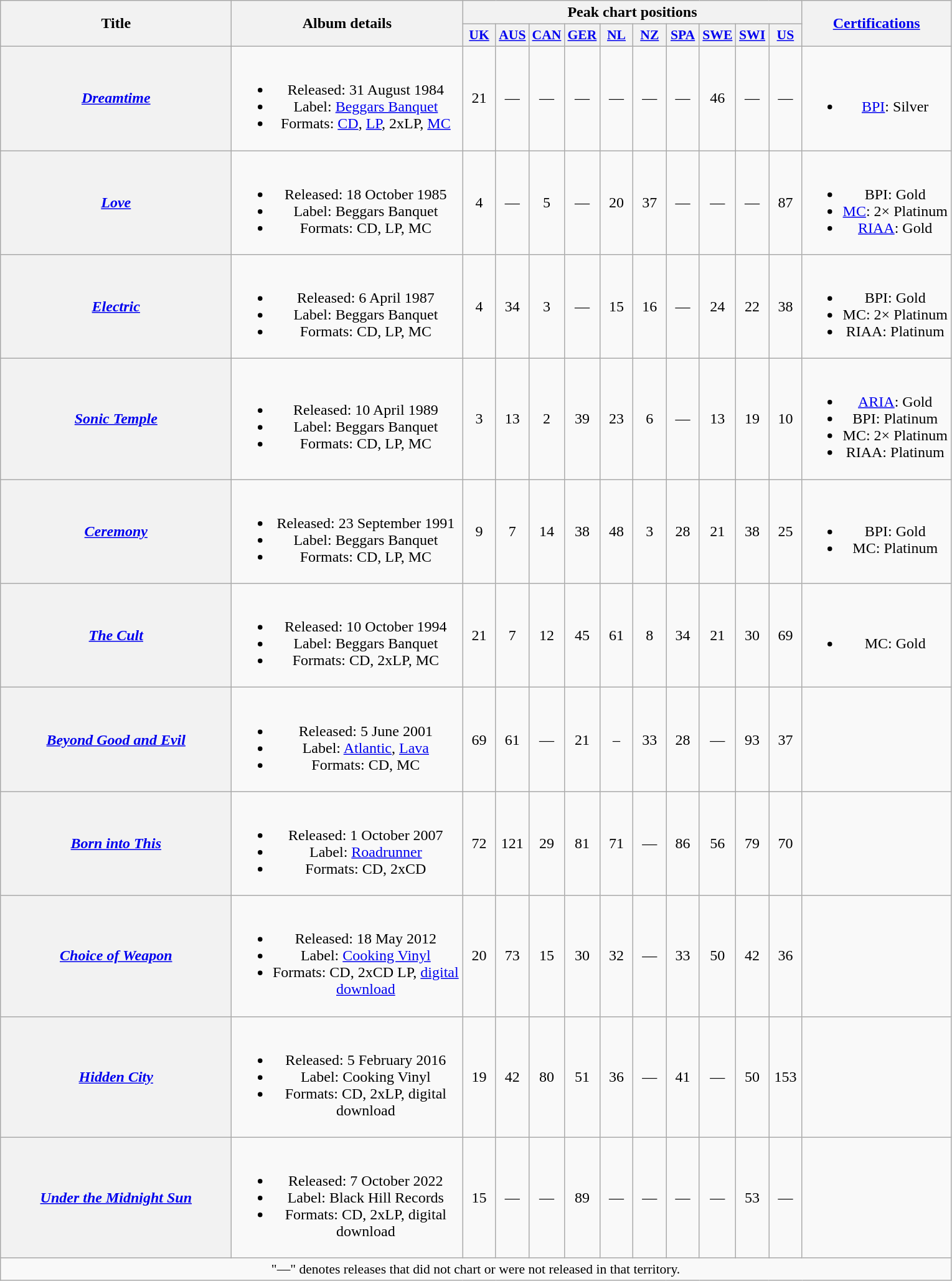<table class="wikitable plainrowheaders" style="text-align:center;">
<tr>
<th rowspan="2" scope="col" style="width:15em;">Title</th>
<th rowspan="2" scope="col" style="width:15em;">Album details</th>
<th colspan="10">Peak chart positions</th>
<th rowspan="2"><a href='#'>Certifications</a></th>
</tr>
<tr>
<th scope="col" style="width:2em;font-size:90%;"><a href='#'>UK</a><br></th>
<th scope="col" style="width:2em;font-size:90%;"><a href='#'>AUS</a><br></th>
<th scope="col" style="width:2em;font-size:90%;"><a href='#'>CAN</a><br></th>
<th scope="col" style="width:2em;font-size:90%;"><a href='#'>GER</a><br></th>
<th scope="col" style="width:2em;font-size:90%;"><a href='#'>NL</a><br></th>
<th scope="col" style="width:2em;font-size:90%;"><a href='#'>NZ</a><br></th>
<th scope="col" style="width:2em;font-size:90%;"><a href='#'>SPA</a><br></th>
<th scope="col" style="width:2em;font-size:90%;"><a href='#'>SWE</a><br></th>
<th scope="col" style="width:2em;font-size:90%;"><a href='#'>SWI</a><br></th>
<th scope="col" style="width:2em;font-size:90%;"><a href='#'>US</a><br></th>
</tr>
<tr>
<th scope="row"><em><a href='#'>Dreamtime</a></em></th>
<td><br><ul><li>Released: 31 August 1984</li><li>Label: <a href='#'>Beggars Banquet</a></li><li>Formats: <a href='#'>CD</a>, <a href='#'>LP</a>, 2xLP, <a href='#'>MC</a></li></ul></td>
<td>21</td>
<td>—</td>
<td>—</td>
<td>—</td>
<td>—</td>
<td>—</td>
<td>—</td>
<td>46</td>
<td>—</td>
<td>—</td>
<td><br><ul><li><a href='#'>BPI</a>: Silver</li></ul></td>
</tr>
<tr>
<th scope="row"><em><a href='#'>Love</a></em></th>
<td><br><ul><li>Released: 18 October 1985</li><li>Label: Beggars Banquet</li><li>Formats: CD, LP, MC</li></ul></td>
<td>4</td>
<td>—</td>
<td>5</td>
<td>—</td>
<td>20</td>
<td>37</td>
<td>—</td>
<td>—</td>
<td>—</td>
<td>87</td>
<td><br><ul><li>BPI: Gold</li><li><a href='#'>MC</a>: 2× Platinum</li><li><a href='#'>RIAA</a>: Gold</li></ul></td>
</tr>
<tr>
<th scope="row"><em><a href='#'>Electric</a></em></th>
<td><br><ul><li>Released: 6 April 1987</li><li>Label: Beggars Banquet</li><li>Formats: CD, LP, MC</li></ul></td>
<td>4</td>
<td>34</td>
<td>3</td>
<td>—</td>
<td>15</td>
<td>16</td>
<td>—</td>
<td>24</td>
<td>22</td>
<td>38</td>
<td><br><ul><li>BPI: Gold</li><li>MC: 2× Platinum</li><li>RIAA: Platinum</li></ul></td>
</tr>
<tr>
<th scope="row"><em><a href='#'>Sonic Temple</a></em></th>
<td><br><ul><li>Released: 10 April 1989</li><li>Label: Beggars Banquet</li><li>Formats: CD, LP, MC</li></ul></td>
<td>3</td>
<td>13</td>
<td>2</td>
<td>39</td>
<td>23</td>
<td>6</td>
<td>—</td>
<td>13</td>
<td>19</td>
<td>10</td>
<td><br><ul><li><a href='#'>ARIA</a>: Gold</li><li>BPI: Platinum</li><li>MC: 2× Platinum</li><li>RIAA: Platinum</li></ul></td>
</tr>
<tr>
<th scope="row"><em><a href='#'>Ceremony</a></em></th>
<td><br><ul><li>Released: 23 September 1991</li><li>Label: Beggars Banquet</li><li>Formats: CD, LP, MC</li></ul></td>
<td>9</td>
<td>7</td>
<td>14</td>
<td>38</td>
<td>48</td>
<td>3</td>
<td>28</td>
<td>21</td>
<td>38</td>
<td>25</td>
<td><br><ul><li>BPI: Gold</li><li>MC: Platinum</li></ul></td>
</tr>
<tr>
<th scope="row"><em><a href='#'>The Cult</a></em></th>
<td><br><ul><li>Released: 10 October 1994</li><li>Label: Beggars Banquet</li><li>Formats: CD, 2xLP, MC</li></ul></td>
<td>21</td>
<td>7</td>
<td>12</td>
<td>45</td>
<td>61</td>
<td>8</td>
<td>34</td>
<td>21</td>
<td>30</td>
<td>69</td>
<td><br><ul><li>MC: Gold</li></ul></td>
</tr>
<tr>
<th scope="row"><em><a href='#'>Beyond Good and Evil</a></em></th>
<td><br><ul><li>Released: 5 June 2001</li><li>Label: <a href='#'>Atlantic</a>, <a href='#'>Lava</a></li><li>Formats: CD, MC</li></ul></td>
<td>69</td>
<td>61</td>
<td>—</td>
<td>21</td>
<td>–</td>
<td>33</td>
<td>28</td>
<td>—</td>
<td>93</td>
<td>37</td>
<td></td>
</tr>
<tr>
<th scope="row"><em><a href='#'>Born into This</a></em></th>
<td><br><ul><li>Released: 1 October 2007</li><li>Label: <a href='#'>Roadrunner</a></li><li>Formats: CD, 2xCD</li></ul></td>
<td>72</td>
<td>121</td>
<td>29</td>
<td>81</td>
<td>71</td>
<td>—</td>
<td>86</td>
<td>56</td>
<td>79</td>
<td>70</td>
<td></td>
</tr>
<tr>
<th scope="row"><em><a href='#'>Choice of Weapon</a></em></th>
<td><br><ul><li>Released: 18 May 2012</li><li>Label: <a href='#'>Cooking Vinyl</a></li><li>Formats: CD, 2xCD LP, <a href='#'>digital download</a></li></ul></td>
<td>20</td>
<td>73</td>
<td>15</td>
<td>30</td>
<td>32</td>
<td>—</td>
<td>33</td>
<td>50</td>
<td>42</td>
<td>36</td>
<td></td>
</tr>
<tr>
<th scope="row"><em><a href='#'>Hidden City</a></em></th>
<td><br><ul><li>Released: 5 February 2016</li><li>Label: Cooking Vinyl</li><li>Formats: CD, 2xLP, digital download</li></ul></td>
<td>19</td>
<td>42</td>
<td>80</td>
<td>51</td>
<td>36</td>
<td>—</td>
<td>41</td>
<td>—</td>
<td>50</td>
<td>153</td>
<td></td>
</tr>
<tr>
<th scope="row"><em><a href='#'>Under the Midnight Sun</a></em></th>
<td><br><ul><li>Released: 7 October 2022</li><li>Label: Black Hill Records</li><li>Formats: CD, 2xLP, digital download</li></ul></td>
<td>15</td>
<td>—</td>
<td>—</td>
<td>89</td>
<td>—</td>
<td>—</td>
<td>—</td>
<td>—</td>
<td>53</td>
<td>—</td>
<td></td>
</tr>
<tr>
<td colspan="13" style="font-size:90%">"—" denotes releases that did not chart or were not released in that territory.</td>
</tr>
</table>
